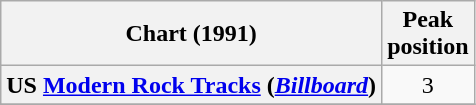<table class="wikitable plainrowheaders">
<tr>
<th>Chart (1991)</th>
<th>Peak<br>position</th>
</tr>
<tr>
<th scope="row">US <a href='#'>Modern Rock Tracks</a> (<em><a href='#'>Billboard</a></em>)</th>
<td style="text-align:center;">3</td>
</tr>
<tr>
</tr>
</table>
